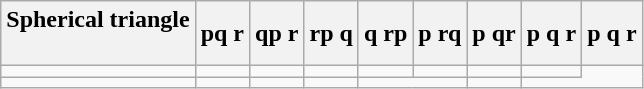<table class="wikitable">
<tr>
<th>Spherical triangle<br><br></th>
<th>pq r</th>
<th>qp r</th>
<th>rp q</th>
<th>q rp</th>
<th>p rq</th>
<th>p qr</th>
<th>p q r</th>
<th>p q r</th>
</tr>
<tr valign=top>
<td></td>
<td></td>
<td></td>
<td></td>
<td></td>
<td></td>
<td></td>
<td></td>
</tr>
<tr valign=top>
<td></td>
<td></td>
<td></td>
<td></td>
<td colspan=2 align=center></td>
<td></td>
</tr>
</table>
